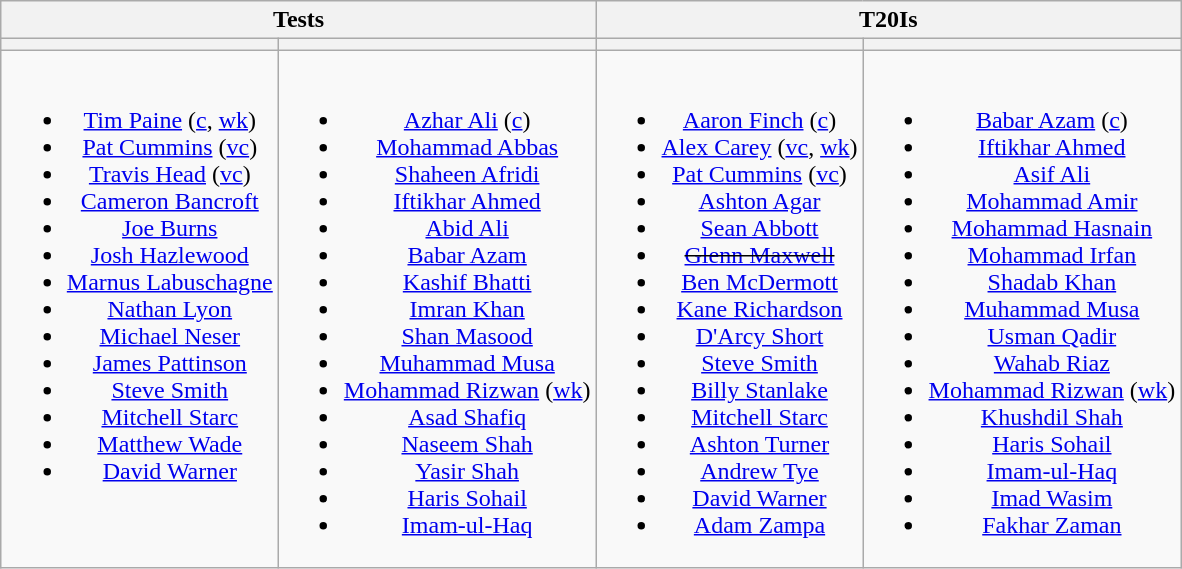<table class="wikitable" style="text-align:center; margin:auto">
<tr>
<th colspan=2>Tests</th>
<th colspan=2>T20Is</th>
</tr>
<tr>
<th></th>
<th></th>
<th></th>
<th></th>
</tr>
<tr style="vertical-align:top">
<td><br><ul><li><a href='#'>Tim Paine</a> (<a href='#'>c</a>, <a href='#'>wk</a>)</li><li><a href='#'>Pat Cummins</a> (<a href='#'>vc</a>)</li><li><a href='#'>Travis Head</a> (<a href='#'>vc</a>)</li><li><a href='#'>Cameron Bancroft</a></li><li><a href='#'>Joe Burns</a></li><li><a href='#'>Josh Hazlewood</a></li><li><a href='#'>Marnus Labuschagne</a></li><li><a href='#'>Nathan Lyon</a></li><li><a href='#'>Michael Neser</a></li><li><a href='#'>James Pattinson</a></li><li><a href='#'>Steve Smith</a></li><li><a href='#'>Mitchell Starc</a></li><li><a href='#'>Matthew Wade</a></li><li><a href='#'>David Warner</a></li></ul></td>
<td><br><ul><li><a href='#'>Azhar Ali</a> (<a href='#'>c</a>)</li><li><a href='#'>Mohammad Abbas</a></li><li><a href='#'>Shaheen Afridi</a></li><li><a href='#'>Iftikhar Ahmed</a></li><li><a href='#'>Abid Ali</a></li><li><a href='#'>Babar Azam</a></li><li><a href='#'>Kashif Bhatti</a></li><li><a href='#'>Imran Khan</a></li><li><a href='#'>Shan Masood</a></li><li><a href='#'>Muhammad Musa</a></li><li><a href='#'>Mohammad Rizwan</a> (<a href='#'>wk</a>)</li><li><a href='#'>Asad Shafiq</a></li><li><a href='#'>Naseem Shah</a></li><li><a href='#'>Yasir Shah</a></li><li><a href='#'>Haris Sohail</a></li><li><a href='#'>Imam-ul-Haq</a></li></ul></td>
<td><br><ul><li><a href='#'>Aaron Finch</a> (<a href='#'>c</a>)</li><li><a href='#'>Alex Carey</a> (<a href='#'>vc</a>, <a href='#'>wk</a>)</li><li><a href='#'>Pat Cummins</a> (<a href='#'>vc</a>)</li><li><a href='#'>Ashton Agar</a></li><li><a href='#'>Sean Abbott</a></li><li><s><a href='#'>Glenn Maxwell</a></s></li><li><a href='#'>Ben McDermott</a></li><li><a href='#'>Kane Richardson</a></li><li><a href='#'>D'Arcy Short</a></li><li><a href='#'>Steve Smith</a></li><li><a href='#'>Billy Stanlake</a></li><li><a href='#'>Mitchell Starc</a></li><li><a href='#'>Ashton Turner</a></li><li><a href='#'>Andrew Tye</a></li><li><a href='#'>David Warner</a></li><li><a href='#'>Adam Zampa</a></li></ul></td>
<td><br><ul><li><a href='#'>Babar Azam</a> (<a href='#'>c</a>)</li><li><a href='#'>Iftikhar Ahmed</a></li><li><a href='#'>Asif Ali</a></li><li><a href='#'>Mohammad Amir</a></li><li><a href='#'>Mohammad Hasnain</a></li><li><a href='#'>Mohammad Irfan</a></li><li><a href='#'>Shadab Khan</a></li><li><a href='#'>Muhammad Musa</a></li><li><a href='#'>Usman Qadir</a></li><li><a href='#'>Wahab Riaz</a></li><li><a href='#'>Mohammad Rizwan</a> (<a href='#'>wk</a>)</li><li><a href='#'>Khushdil Shah</a></li><li><a href='#'>Haris Sohail</a></li><li><a href='#'>Imam-ul-Haq</a></li><li><a href='#'>Imad Wasim</a></li><li><a href='#'>Fakhar Zaman</a></li></ul></td>
</tr>
</table>
